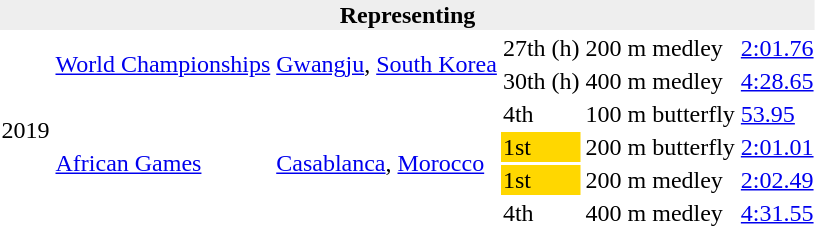<table>
<tr>
<th bgcolor="#eeeeee" colspan="6">Representing </th>
</tr>
<tr>
<td rowspan=6>2019</td>
<td rowspan=2><a href='#'>World Championships</a></td>
<td rowspan=2 align=left> <a href='#'>Gwangju</a>, <a href='#'>South Korea</a></td>
<td>27th (h)</td>
<td>200 m medley</td>
<td><a href='#'>2:01.76</a></td>
</tr>
<tr>
<td>30th (h)</td>
<td>400 m medley</td>
<td><a href='#'>4:28.65</a></td>
</tr>
<tr>
<td rowspan=4><a href='#'>African Games</a></td>
<td rowspan=4 align=left> <a href='#'>Casablanca</a>, <a href='#'>Morocco</a></td>
<td>4th</td>
<td>100 m butterfly</td>
<td><a href='#'>53.95</a></td>
</tr>
<tr>
<td bgcolor=gold>1st</td>
<td>200 m butterfly</td>
<td><a href='#'>2:01.01</a></td>
</tr>
<tr>
<td bgcolor=gold>1st</td>
<td>200 m medley</td>
<td><a href='#'>2:02.49</a></td>
</tr>
<tr>
<td>4th</td>
<td>400 m medley</td>
<td><a href='#'>4:31.55</a></td>
</tr>
</table>
